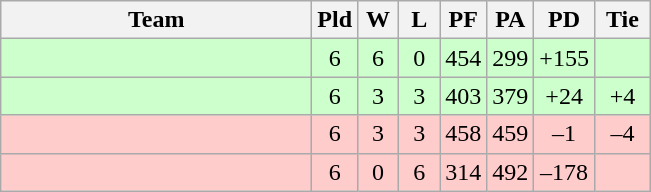<table class=wikitable style="text-align:center">
<tr>
<th width=200>Team</th>
<th width=20>Pld</th>
<th width=20>W</th>
<th width=20>L</th>
<th width=20>PF</th>
<th width=20>PA</th>
<th width=30>PD</th>
<th width=30>Tie</th>
</tr>
<tr bgcolor=ccffcc>
<td align=left></td>
<td>6</td>
<td>6</td>
<td>0</td>
<td>454</td>
<td>299</td>
<td>+155</td>
<td></td>
</tr>
<tr bgcolor=ccffcc>
<td align=left></td>
<td>6</td>
<td>3</td>
<td>3</td>
<td>403</td>
<td>379</td>
<td>+24</td>
<td>+4</td>
</tr>
<tr bgcolor=ffcccc>
<td align=left></td>
<td>6</td>
<td>3</td>
<td>3</td>
<td>458</td>
<td>459</td>
<td>–1</td>
<td>–4</td>
</tr>
<tr bgcolor=ffcccc>
<td align=left></td>
<td>6</td>
<td>0</td>
<td>6</td>
<td>314</td>
<td>492</td>
<td>–178</td>
<td></td>
</tr>
</table>
